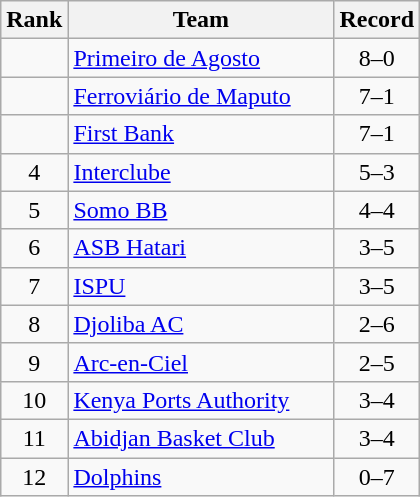<table class=wikitable style="text-align:center;">
<tr>
<th>Rank</th>
<th width=170>Team</th>
<th>Record</th>
</tr>
<tr>
<td></td>
<td align=left> <a href='#'>Primeiro de Agosto</a></td>
<td>8–0</td>
</tr>
<tr>
<td></td>
<td align=left> <a href='#'>Ferroviário de Maputo</a></td>
<td>7–1</td>
</tr>
<tr>
<td></td>
<td align=left> <a href='#'>First Bank</a></td>
<td>7–1</td>
</tr>
<tr>
<td>4</td>
<td align=left> <a href='#'>Interclube</a></td>
<td>5–3</td>
</tr>
<tr>
<td>5</td>
<td align=left> <a href='#'>Somo BB</a></td>
<td>4–4</td>
</tr>
<tr>
<td>6</td>
<td align=left> <a href='#'>ASB Hatari</a></td>
<td>3–5</td>
</tr>
<tr>
<td>7</td>
<td align=left> <a href='#'>ISPU</a></td>
<td>3–5</td>
</tr>
<tr>
<td>8</td>
<td align=left> <a href='#'>Djoliba AC</a></td>
<td>2–6</td>
</tr>
<tr>
<td>9</td>
<td align=left> <a href='#'>Arc-en-Ciel</a></td>
<td>2–5</td>
</tr>
<tr>
<td>10</td>
<td align=left> <a href='#'>Kenya Ports Authority</a></td>
<td>3–4</td>
</tr>
<tr>
<td>11</td>
<td align=left> <a href='#'>Abidjan Basket Club</a></td>
<td>3–4</td>
</tr>
<tr>
<td>12</td>
<td align=left> <a href='#'>Dolphins</a></td>
<td>0–7</td>
</tr>
</table>
